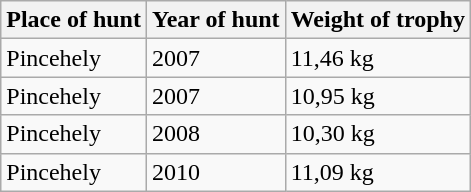<table class="wikitable">
<tr>
<th>Place of hunt</th>
<th>Year of hunt</th>
<th>Weight of trophy</th>
</tr>
<tr>
<td>Pincehely</td>
<td>2007</td>
<td>11,46 kg</td>
</tr>
<tr>
<td>Pincehely</td>
<td>2007</td>
<td>10,95 kg</td>
</tr>
<tr>
<td>Pincehely</td>
<td>2008</td>
<td>10,30 kg</td>
</tr>
<tr>
<td>Pincehely</td>
<td>2010</td>
<td>11,09 kg</td>
</tr>
</table>
